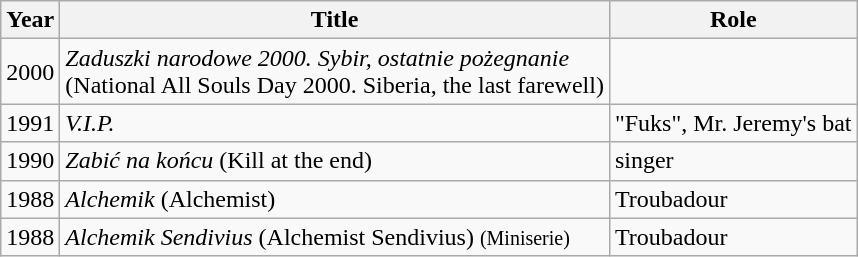<table class="wikitable">
<tr>
<th>Year</th>
<th>Title</th>
<th>Role</th>
</tr>
<tr>
<td>2000</td>
<td><em>Zaduszki narodowe 2000. Sybir, ostatnie pożegnanie</em><br> (National All Souls Day 2000. Siberia, the last farewell)</td>
<td></td>
</tr>
<tr>
<td>1991</td>
<td><em>V.I.P.</em></td>
<td>"Fuks", Mr. Jeremy's bat</td>
</tr>
<tr>
<td>1990</td>
<td><em>Zabić na końcu</em> (Kill at the end)</td>
<td>singer</td>
</tr>
<tr>
<td>1988</td>
<td><em>Alchemik</em> (Alchemist)</td>
<td>Troubadour</td>
</tr>
<tr>
<td>1988</td>
<td><em>Alchemik Sendivius</em> (Alchemist Sendivius) <small>(Miniserie)</small></td>
<td>Troubadour</td>
</tr>
</table>
